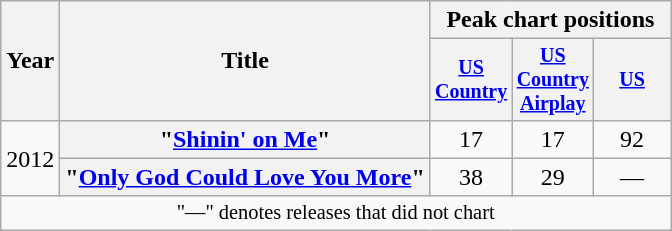<table class="wikitable plainrowheaders" style="text-align:center;">
<tr>
<th rowspan="2">Year</th>
<th rowspan="2">Title</th>
<th colspan="3">Peak chart positions</th>
</tr>
<tr style="font-size:smaller;">
<th width="45"><a href='#'>US Country</a></th>
<th width="45"><a href='#'>US Country Airplay</a></th>
<th width="45"><a href='#'>US</a></th>
</tr>
<tr>
<td rowspan="2">2012</td>
<th scope="row">"<a href='#'>Shinin' on Me</a>"</th>
<td>17</td>
<td>17</td>
<td>92</td>
</tr>
<tr>
<th scope="row">"<a href='#'>Only God Could Love You More</a>"</th>
<td>38</td>
<td>29</td>
<td>—</td>
</tr>
<tr>
<td colspan="5" style="font-size:85%">"—" denotes releases that did not chart</td>
</tr>
</table>
